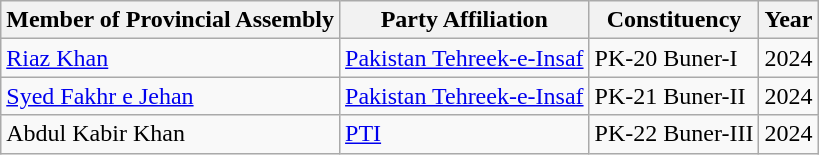<table class="wikitable sortable">
<tr>
<th>Member of Provincial Assembly</th>
<th>Party Affiliation</th>
<th>Constituency</th>
<th>Year</th>
</tr>
<tr>
<td><a href='#'>Riaz Khan</a></td>
<td><a href='#'>Pakistan Tehreek-e-Insaf</a></td>
<td>PK-20 Buner-I</td>
<td>2024</td>
</tr>
<tr>
<td><a href='#'>Syed Fakhr e Jehan</a></td>
<td><a href='#'>Pakistan Tehreek-e-Insaf</a></td>
<td>PK-21 Buner-II</td>
<td>2024</td>
</tr>
<tr>
<td>Abdul Kabir Khan</td>
<td><a href='#'>PTI</a></td>
<td>PK-22 Buner-III</td>
<td>2024</td>
</tr>
</table>
